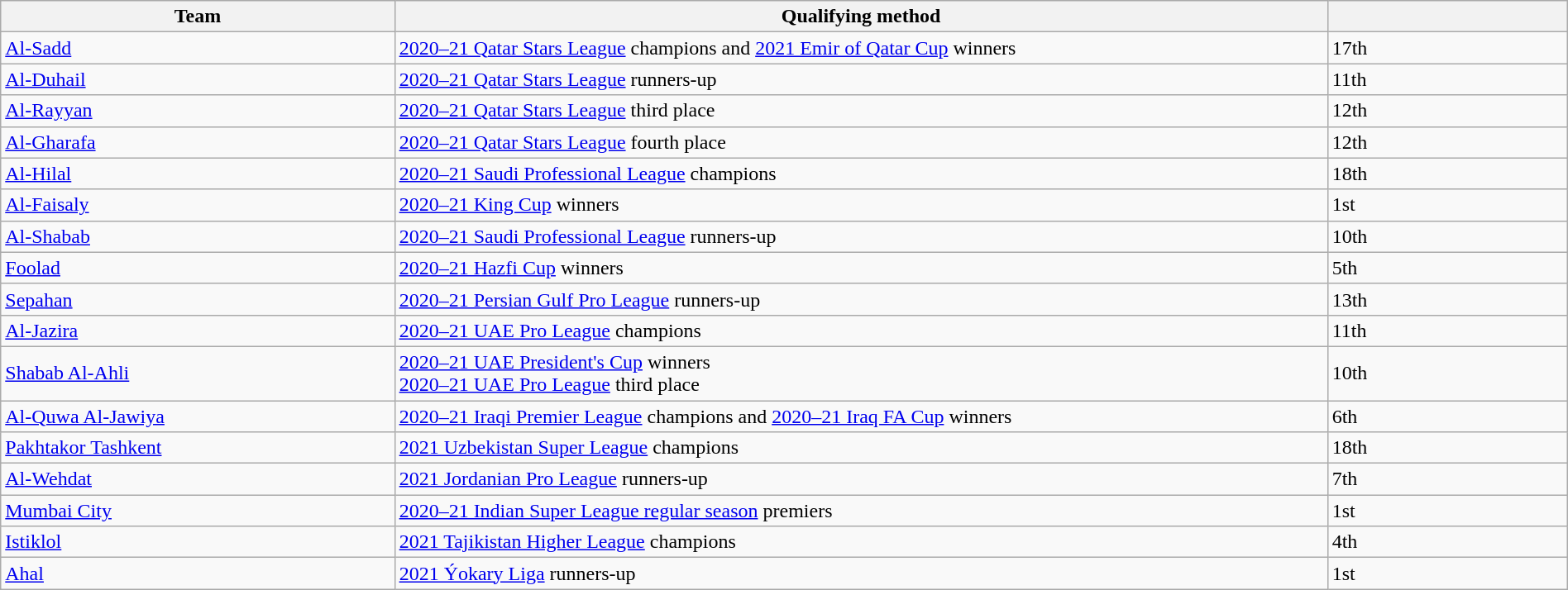<table class="wikitable" style="table-layout:fixed;width:100%;">
<tr>
<th width=25%>Team</th>
<th width=60%>Qualifying method</th>
<th width=15%> </th>
</tr>
<tr>
<td> <a href='#'>Al-Sadd</a></td>
<td><a href='#'>2020–21 Qatar Stars League</a> champions and <a href='#'>2021 Emir of Qatar Cup</a> winners</td>
<td>17th </td>
</tr>
<tr>
<td> <a href='#'>Al-Duhail</a></td>
<td><a href='#'>2020–21 Qatar Stars League</a> runners-up</td>
<td>11th </td>
</tr>
<tr>
<td> <a href='#'>Al-Rayyan</a></td>
<td><a href='#'>2020–21 Qatar Stars League</a> third place</td>
<td>12th </td>
</tr>
<tr>
<td> <a href='#'>Al-Gharafa</a></td>
<td><a href='#'>2020–21 Qatar Stars League</a> fourth place</td>
<td>12th </td>
</tr>
<tr>
<td> <a href='#'>Al-Hilal</a></td>
<td><a href='#'>2020–21 Saudi Professional League</a> champions</td>
<td>18th </td>
</tr>
<tr>
<td> <a href='#'>Al-Faisaly</a></td>
<td><a href='#'>2020–21 King Cup</a> winners</td>
<td>1st</td>
</tr>
<tr>
<td> <a href='#'>Al-Shabab</a></td>
<td><a href='#'>2020–21 Saudi Professional League</a> runners-up</td>
<td>10th </td>
</tr>
<tr>
<td>  <a href='#'>Foolad</a></td>
<td><a href='#'>2020–21 Hazfi Cup</a> winners</td>
<td>5th </td>
</tr>
<tr>
<td> <a href='#'>Sepahan</a></td>
<td><a href='#'>2020–21 Persian Gulf Pro League</a> runners-up</td>
<td>13th </td>
</tr>
<tr>
<td> <a href='#'>Al-Jazira</a></td>
<td><a href='#'>2020–21 UAE Pro League</a> champions</td>
<td>11th </td>
</tr>
<tr>
<td> <a href='#'>Shabab Al-Ahli</a></td>
<td><a href='#'>2020–21 UAE President's Cup</a> winners<br><a href='#'>2020–21 UAE Pro League</a> third place</td>
<td>10th </td>
</tr>
<tr>
<td> <a href='#'>Al-Quwa Al-Jawiya</a></td>
<td><a href='#'>2020–21 Iraqi Premier League</a> champions and <a href='#'>2020–21 Iraq FA Cup</a> winners</td>
<td>6th </td>
</tr>
<tr>
<td> <a href='#'>Pakhtakor Tashkent</a></td>
<td><a href='#'>2021 Uzbekistan Super League</a> champions</td>
<td>18th </td>
</tr>
<tr>
<td> <a href='#'>Al-Wehdat</a></td>
<td><a href='#'>2021 Jordanian Pro League</a> runners-up</td>
<td>7th </td>
</tr>
<tr>
<td> <a href='#'>Mumbai City</a></td>
<td><a href='#'>2020–21 Indian Super League regular season</a> premiers</td>
<td>1st</td>
</tr>
<tr>
<td> <a href='#'>Istiklol</a></td>
<td><a href='#'>2021 Tajikistan Higher League</a> champions</td>
<td>4th </td>
</tr>
<tr>
<td> <a href='#'>Ahal</a></td>
<td><a href='#'>2021 Ýokary Liga</a> runners-up</td>
<td>1st</td>
</tr>
</table>
